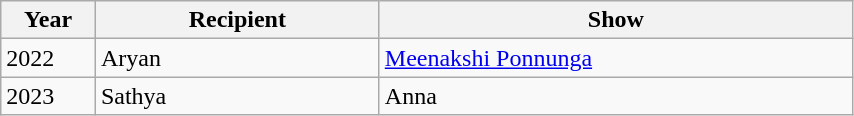<table class="wikitable" width="45%">
<tr>
<th style="width:10%;">Year</th>
<th style="width:30%;">Recipient</th>
<th style="width:50%;">Show</th>
</tr>
<tr>
<td>2022</td>
<td>Aryan</td>
<td><a href='#'>Meenakshi Ponnunga</a></td>
</tr>
<tr>
<td>2023</td>
<td>Sathya</td>
<td>Anna</td>
</tr>
</table>
